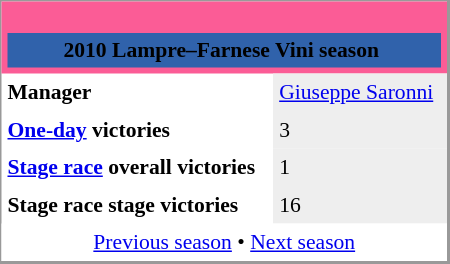<table align="right" cellpadding="4" cellspacing="0" style="margin-left:1em; width:300px; font-size:90%; border:1px solid #999; border-right-width:2px; border-bottom-width:2px; background-color:white;">
<tr>
<th colspan="2" style="background-color:#FB5C96;"><br><table style="background:#3062AB;text-align:center;width:100%;">
<tr>
<td style="background:#3062AB;" align="center" width="100%"><span> 2010 Lampre–Farnese Vini season</span></td>
<td padding=15px></td>
</tr>
</table>
</th>
</tr>
<tr>
<td><strong>Manager </strong></td>
<td bgcolor=#EEEEEE><a href='#'>Giuseppe Saronni</a></td>
</tr>
<tr>
<td><strong><a href='#'>One-day</a> victories</strong></td>
<td bgcolor=#EEEEEE>3</td>
</tr>
<tr>
<td><strong><a href='#'>Stage race</a> overall victories</strong></td>
<td bgcolor=#EEEEEE>1</td>
</tr>
<tr>
<td><strong>Stage race stage victories</strong></td>
<td bgcolor=#EEEEEE>16</td>
</tr>
<tr>
<td colspan="2" bgcolor="white" align="center"><a href='#'>Previous season</a> • <a href='#'>Next season</a></td>
</tr>
</table>
